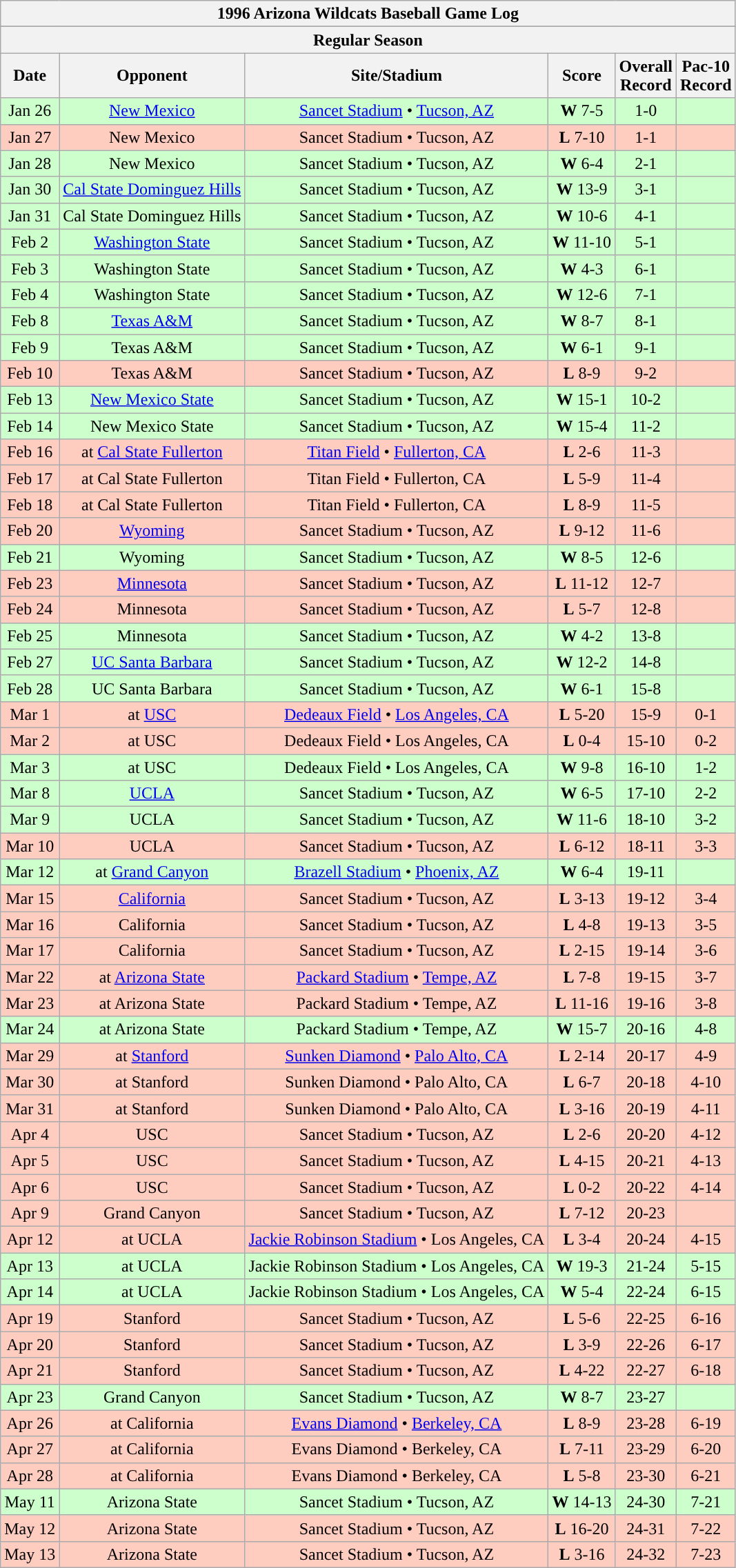<table class="wikitable">
<tr>
<th colspan="6">1996 Arizona Wildcats Baseball Game Log</th>
</tr>
<tr>
</tr>
<tr>
<th colspan="6">Regular Season</th>
</tr>
<tr>
<th>Date</th>
<th>Opponent</th>
<th>Site/Stadium</th>
<th>Score</th>
<th>Overall<br>Record</th>
<th>Pac-10<br>Record</th>
</tr>
<tr bgcolor="ccffcc" align="center">
<td>Jan 26</td>
<td><a href='#'>New Mexico</a></td>
<td><a href='#'>Sancet Stadium</a> • <a href='#'>Tucson, AZ</a></td>
<td><strong>W</strong> 7-5</td>
<td>1-0</td>
<td></td>
</tr>
<tr bgcolor="ffccc" align="center">
<td>Jan 27</td>
<td>New Mexico</td>
<td>Sancet Stadium • Tucson, AZ</td>
<td><strong>L</strong> 7-10</td>
<td>1-1</td>
<td></td>
</tr>
<tr bgcolor="ccffcc" align="center">
<td>Jan 28</td>
<td>New Mexico</td>
<td>Sancet Stadium • Tucson, AZ</td>
<td><strong>W</strong> 6-4</td>
<td>2-1</td>
<td></td>
</tr>
<tr bgcolor="ccffcc" align="center">
<td>Jan 30</td>
<td><a href='#'>Cal State Dominguez Hills</a></td>
<td>Sancet Stadium • Tucson, AZ</td>
<td><strong>W</strong> 13-9</td>
<td>3-1</td>
<td></td>
</tr>
<tr bgcolor="ccffcc" align="center">
<td>Jan 31</td>
<td>Cal State Dominguez Hills</td>
<td>Sancet Stadium • Tucson, AZ</td>
<td><strong>W</strong> 10-6</td>
<td>4-1</td>
<td></td>
</tr>
<tr bgcolor="ccffcc" align="center">
<td>Feb 2</td>
<td><a href='#'>Washington State</a></td>
<td>Sancet Stadium • Tucson, AZ</td>
<td><strong>W</strong> 11-10</td>
<td>5-1</td>
<td></td>
</tr>
<tr bgcolor="ccffcc" align="center">
<td>Feb 3</td>
<td>Washington State</td>
<td>Sancet Stadium • Tucson, AZ</td>
<td><strong>W</strong> 4-3</td>
<td>6-1</td>
<td></td>
</tr>
<tr bgcolor="ccffcc" align="center">
<td>Feb 4</td>
<td>Washington State</td>
<td>Sancet Stadium • Tucson, AZ</td>
<td><strong>W</strong> 12-6</td>
<td>7-1</td>
<td></td>
</tr>
<tr bgcolor="ccffcc" align="center">
<td>Feb 8</td>
<td><a href='#'>Texas A&M</a></td>
<td>Sancet Stadium • Tucson, AZ</td>
<td><strong>W</strong> 8-7</td>
<td>8-1</td>
<td></td>
</tr>
<tr bgcolor="ccffcc" align="center">
<td>Feb 9</td>
<td>Texas A&M</td>
<td>Sancet Stadium • Tucson, AZ</td>
<td><strong>W</strong> 6-1</td>
<td>9-1</td>
<td></td>
</tr>
<tr bgcolor="ffccc" align="center">
<td>Feb 10</td>
<td>Texas A&M</td>
<td>Sancet Stadium • Tucson, AZ</td>
<td><strong>L</strong> 8-9</td>
<td>9-2</td>
<td></td>
</tr>
<tr bgcolor="ccffcc" align="center">
<td>Feb 13</td>
<td><a href='#'>New Mexico State</a></td>
<td>Sancet Stadium • Tucson, AZ</td>
<td><strong>W</strong> 15-1</td>
<td>10-2</td>
<td></td>
</tr>
<tr bgcolor="ccffcc" align="center">
<td>Feb 14</td>
<td>New Mexico State</td>
<td>Sancet Stadium • Tucson, AZ</td>
<td><strong>W</strong> 15-4</td>
<td>11-2</td>
<td></td>
</tr>
<tr bgcolor="ffccc" align="center">
<td>Feb 16</td>
<td>at <a href='#'>Cal State Fullerton</a></td>
<td><a href='#'>Titan Field</a> • <a href='#'>Fullerton, CA</a></td>
<td><strong>L</strong> 2-6</td>
<td>11-3</td>
<td></td>
</tr>
<tr bgcolor="ffccc" align="center">
<td>Feb 17</td>
<td>at Cal State Fullerton</td>
<td>Titan Field • Fullerton, CA</td>
<td><strong>L</strong> 5-9</td>
<td>11-4</td>
<td></td>
</tr>
<tr bgcolor="ffccc" align="center">
<td>Feb 18</td>
<td>at Cal State Fullerton</td>
<td>Titan Field • Fullerton, CA</td>
<td><strong>L</strong> 8-9</td>
<td>11-5</td>
<td></td>
</tr>
<tr bgcolor="ffccc" align="center">
<td>Feb 20</td>
<td><a href='#'>Wyoming</a></td>
<td>Sancet Stadium • Tucson, AZ</td>
<td><strong>L</strong> 9-12</td>
<td>11-6</td>
<td></td>
</tr>
<tr bgcolor="ccffcc" align="center">
<td>Feb 21</td>
<td>Wyoming</td>
<td>Sancet Stadium • Tucson, AZ</td>
<td><strong>W</strong> 8-5</td>
<td>12-6</td>
<td></td>
</tr>
<tr bgcolor="ffccc" align="center">
<td>Feb 23</td>
<td><a href='#'>Minnesota</a></td>
<td>Sancet Stadium • Tucson, AZ</td>
<td><strong>L</strong> 11-12</td>
<td>12-7</td>
<td></td>
</tr>
<tr bgcolor="ffccc" align="center">
<td>Feb 24</td>
<td>Minnesota</td>
<td>Sancet Stadium • Tucson, AZ</td>
<td><strong>L</strong> 5-7</td>
<td>12-8</td>
<td></td>
</tr>
<tr bgcolor="ccffcc" align="center">
<td>Feb 25</td>
<td>Minnesota</td>
<td>Sancet Stadium • Tucson, AZ</td>
<td><strong>W</strong> 4-2</td>
<td>13-8</td>
<td></td>
</tr>
<tr bgcolor="ccffcc" align="center">
<td>Feb 27</td>
<td><a href='#'>UC Santa Barbara</a></td>
<td>Sancet Stadium • Tucson, AZ</td>
<td><strong>W</strong> 12-2</td>
<td>14-8</td>
<td></td>
</tr>
<tr bgcolor="ccffcc" align="center">
<td>Feb 28</td>
<td>UC Santa Barbara</td>
<td>Sancet Stadium • Tucson, AZ</td>
<td><strong>W</strong> 6-1</td>
<td>15-8</td>
<td></td>
</tr>
<tr bgcolor="ffccc" align="center">
<td>Mar 1</td>
<td>at <a href='#'>USC</a></td>
<td><a href='#'>Dedeaux Field</a> • <a href='#'>Los Angeles, CA</a></td>
<td><strong>L</strong> 5-20</td>
<td>15-9</td>
<td>0-1</td>
</tr>
<tr bgcolor="ffccc" align="center">
<td>Mar 2</td>
<td>at USC</td>
<td>Dedeaux Field • Los Angeles, CA</td>
<td><strong>L</strong> 0-4</td>
<td>15-10</td>
<td>0-2</td>
</tr>
<tr bgcolor="ccffcc" align="center">
<td>Mar 3</td>
<td>at USC</td>
<td>Dedeaux Field • Los Angeles, CA</td>
<td><strong>W</strong> 9-8</td>
<td>16-10</td>
<td>1-2</td>
</tr>
<tr bgcolor="ccffcc" align="center">
<td>Mar 8</td>
<td><a href='#'>UCLA</a></td>
<td>Sancet Stadium • Tucson, AZ</td>
<td><strong>W</strong> 6-5</td>
<td>17-10</td>
<td>2-2</td>
</tr>
<tr bgcolor="ccffcc" align="center">
<td>Mar 9</td>
<td>UCLA</td>
<td>Sancet Stadium • Tucson, AZ</td>
<td><strong>W</strong> 11-6</td>
<td>18-10</td>
<td>3-2</td>
</tr>
<tr bgcolor="ffccc" align="center">
<td>Mar 10</td>
<td>UCLA</td>
<td>Sancet Stadium • Tucson, AZ</td>
<td><strong>L</strong> 6-12</td>
<td>18-11</td>
<td>3-3</td>
</tr>
<tr bgcolor="ccffcc" align="center">
<td>Mar 12</td>
<td>at <a href='#'>Grand Canyon</a></td>
<td><a href='#'>Brazell Stadium</a> • <a href='#'>Phoenix, AZ</a></td>
<td><strong>W</strong> 6-4</td>
<td>19-11</td>
<td></td>
</tr>
<tr bgcolor="ffccc" align="center">
<td>Mar 15</td>
<td><a href='#'>California</a></td>
<td>Sancet Stadium • Tucson, AZ</td>
<td><strong>L</strong> 3-13</td>
<td>19-12</td>
<td>3-4</td>
</tr>
<tr bgcolor="ffccc" align="center">
<td>Mar 16</td>
<td>California</td>
<td>Sancet Stadium • Tucson, AZ</td>
<td><strong>L</strong> 4-8</td>
<td>19-13</td>
<td>3-5</td>
</tr>
<tr bgcolor="ffccc" align="center">
<td>Mar 17</td>
<td>California</td>
<td>Sancet Stadium • Tucson, AZ</td>
<td><strong>L</strong> 2-15</td>
<td>19-14</td>
<td>3-6</td>
</tr>
<tr bgcolor="ffccc" align="center">
<td>Mar 22</td>
<td>at <a href='#'>Arizona State</a></td>
<td><a href='#'>Packard Stadium</a> • <a href='#'>Tempe, AZ</a></td>
<td><strong>L</strong> 7-8</td>
<td>19-15</td>
<td>3-7</td>
</tr>
<tr bgcolor="ffccc" align="center">
<td>Mar 23</td>
<td>at Arizona State</td>
<td>Packard Stadium • Tempe, AZ</td>
<td><strong>L</strong> 11-16</td>
<td>19-16</td>
<td>3-8</td>
</tr>
<tr bgcolor="ccffcc" align="center">
<td>Mar 24</td>
<td>at Arizona State</td>
<td>Packard Stadium • Tempe, AZ</td>
<td><strong>W</strong> 15-7</td>
<td>20-16</td>
<td>4-8</td>
</tr>
<tr bgcolor="ffccc" align="center">
<td>Mar 29</td>
<td>at <a href='#'>Stanford</a></td>
<td><a href='#'>Sunken Diamond</a> • <a href='#'>Palo Alto, CA</a></td>
<td><strong>L</strong> 2-14</td>
<td>20-17</td>
<td>4-9</td>
</tr>
<tr bgcolor="ffccc" align="center">
<td>Mar 30</td>
<td>at Stanford</td>
<td>Sunken Diamond • Palo Alto, CA</td>
<td><strong>L</strong> 6-7</td>
<td>20-18</td>
<td>4-10</td>
</tr>
<tr bgcolor="ffccc" align="center">
<td>Mar 31</td>
<td>at Stanford</td>
<td>Sunken Diamond • Palo Alto, CA</td>
<td><strong>L</strong> 3-16</td>
<td>20-19</td>
<td>4-11</td>
</tr>
<tr bgcolor="ffccc" align="center">
<td>Apr 4</td>
<td>USC</td>
<td>Sancet Stadium • Tucson, AZ</td>
<td><strong>L</strong> 2-6</td>
<td>20-20</td>
<td>4-12</td>
</tr>
<tr bgcolor="ffccc" align="center">
<td>Apr 5</td>
<td>USC</td>
<td>Sancet Stadium • Tucson, AZ</td>
<td><strong>L</strong> 4-15</td>
<td>20-21</td>
<td>4-13</td>
</tr>
<tr bgcolor="ffccc" align="center">
<td>Apr 6</td>
<td>USC</td>
<td>Sancet Stadium • Tucson, AZ</td>
<td><strong>L</strong> 0-2</td>
<td>20-22</td>
<td>4-14</td>
</tr>
<tr bgcolor="ffccc" align="center">
<td>Apr 9</td>
<td>Grand Canyon</td>
<td>Sancet Stadium • Tucson, AZ</td>
<td><strong>L</strong> 7-12</td>
<td>20-23</td>
<td></td>
</tr>
<tr bgcolor="ffccc" align="center">
<td>Apr 12</td>
<td>at UCLA</td>
<td><a href='#'>Jackie Robinson Stadium</a> • Los Angeles, CA</td>
<td><strong>L</strong> 3-4</td>
<td>20-24</td>
<td>4-15</td>
</tr>
<tr bgcolor="ccffcc" align="center">
<td>Apr 13</td>
<td>at UCLA</td>
<td>Jackie Robinson Stadium • Los Angeles, CA</td>
<td><strong>W</strong> 19-3</td>
<td>21-24</td>
<td>5-15</td>
</tr>
<tr bgcolor="ccffcc" align="center">
<td>Apr 14</td>
<td>at UCLA</td>
<td>Jackie Robinson Stadium • Los Angeles, CA</td>
<td><strong>W</strong> 5-4</td>
<td>22-24</td>
<td>6-15</td>
</tr>
<tr bgcolor="ffccc" align="center">
<td>Apr 19</td>
<td>Stanford</td>
<td>Sancet Stadium • Tucson, AZ</td>
<td><strong>L</strong> 5-6</td>
<td>22-25</td>
<td>6-16</td>
</tr>
<tr bgcolor="ffccc" align="center">
<td>Apr 20</td>
<td>Stanford</td>
<td>Sancet Stadium • Tucson, AZ</td>
<td><strong>L</strong> 3-9</td>
<td>22-26</td>
<td>6-17</td>
</tr>
<tr bgcolor="ffccc" align="center">
<td>Apr 21</td>
<td>Stanford</td>
<td>Sancet Stadium • Tucson, AZ</td>
<td><strong>L</strong> 4-22</td>
<td>22-27</td>
<td>6-18</td>
</tr>
<tr bgcolor="ccffcc" align="center">
<td>Apr 23</td>
<td>Grand Canyon</td>
<td>Sancet Stadium • Tucson, AZ</td>
<td><strong>W</strong> 8-7</td>
<td>23-27</td>
<td></td>
</tr>
<tr bgcolor="ffccc" align="center">
<td>Apr 26</td>
<td>at California</td>
<td><a href='#'>Evans Diamond</a> • <a href='#'>Berkeley, CA</a></td>
<td><strong>L</strong> 8-9</td>
<td>23-28</td>
<td>6-19</td>
</tr>
<tr bgcolor="ffccc" align="center">
<td>Apr 27</td>
<td>at California</td>
<td>Evans Diamond • Berkeley, CA</td>
<td><strong>L</strong> 7-11</td>
<td>23-29</td>
<td>6-20</td>
</tr>
<tr bgcolor="ffccc" align="center">
<td>Apr 28</td>
<td>at California</td>
<td>Evans Diamond • Berkeley, CA</td>
<td><strong>L</strong> 5-8</td>
<td>23-30</td>
<td>6-21</td>
</tr>
<tr bgcolor="ccffcc" align="center">
<td>May 11</td>
<td>Arizona State</td>
<td>Sancet Stadium • Tucson, AZ</td>
<td><strong>W</strong> 14-13</td>
<td>24-30</td>
<td>7-21</td>
</tr>
<tr bgcolor="ffccc" align="center">
<td>May 12</td>
<td>Arizona State</td>
<td>Sancet Stadium • Tucson, AZ</td>
<td><strong>L</strong> 16-20</td>
<td>24-31</td>
<td>7-22</td>
</tr>
<tr bgcolor="ffccc" align="center">
<td>May 13</td>
<td>Arizona State</td>
<td>Sancet Stadium • Tucson, AZ</td>
<td><strong>L</strong> 3-16</td>
<td>24-32</td>
<td>7-23</td>
</tr>
</table>
